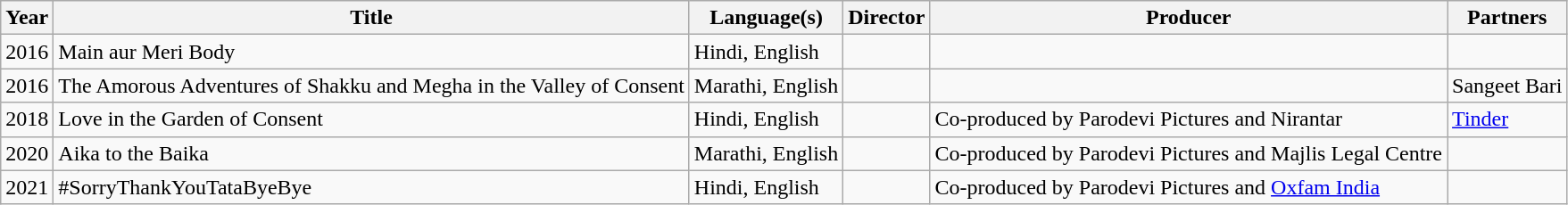<table class="wikitable">
<tr>
<th>Year</th>
<th>Title</th>
<th>Language(s)</th>
<th>Director</th>
<th>Producer</th>
<th>Partners</th>
</tr>
<tr>
<td>2016</td>
<td>Main aur Meri Body</td>
<td>Hindi, English</td>
<td></td>
<td></td>
<td></td>
</tr>
<tr>
<td>2016</td>
<td>The Amorous Adventures of Shakku and Megha in the Valley of Consent</td>
<td>Marathi, English</td>
<td></td>
<td></td>
<td>Sangeet Bari</td>
</tr>
<tr>
<td>2018</td>
<td>Love in the Garden of Consent</td>
<td>Hindi, English</td>
<td></td>
<td>Co-produced by Parodevi Pictures and Nirantar</td>
<td><a href='#'>Tinder</a></td>
</tr>
<tr>
<td>2020</td>
<td>Aika to the Baika</td>
<td>Marathi, English</td>
<td></td>
<td>Co-produced by Parodevi Pictures and Majlis Legal Centre</td>
<td></td>
</tr>
<tr>
<td>2021</td>
<td>#SorryThankYouTataByeBye</td>
<td>Hindi, English</td>
<td></td>
<td>Co-produced by Parodevi Pictures and <a href='#'>Oxfam India</a></td>
<td></td>
</tr>
</table>
